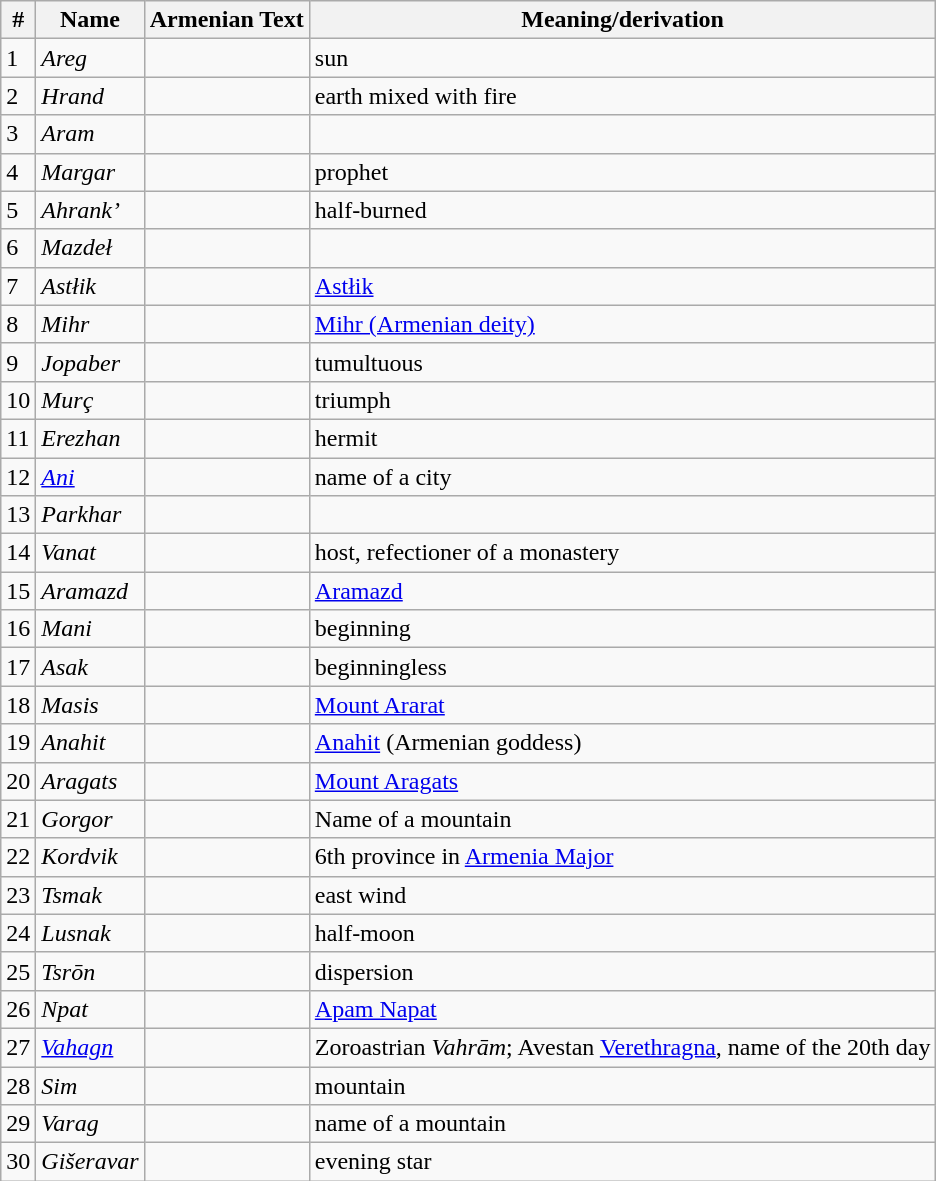<table class="wikitable sortable">
<tr>
<th>#</th>
<th>Name</th>
<th>Armenian Text</th>
<th>Meaning/derivation</th>
</tr>
<tr>
<td>1</td>
<td><em>Areg</em></td>
<td></td>
<td>sun</td>
</tr>
<tr>
<td>2</td>
<td><em>Hrand</em></td>
<td></td>
<td>earth mixed with fire</td>
</tr>
<tr>
<td>3</td>
<td><em>Aram</em></td>
<td></td>
<td></td>
</tr>
<tr>
<td>4</td>
<td><em>Margar</em></td>
<td></td>
<td>prophet</td>
</tr>
<tr>
<td>5</td>
<td><em>Ahrank’</em></td>
<td></td>
<td>half-burned</td>
</tr>
<tr>
<td>6</td>
<td><em>Mazdeł</em></td>
<td></td>
<td></td>
</tr>
<tr>
<td>7</td>
<td><em>Astłik</em></td>
<td></td>
<td><a href='#'>Astłik</a></td>
</tr>
<tr>
<td>8</td>
<td><em>Mihr</em></td>
<td></td>
<td><a href='#'>Mihr (Armenian deity)</a></td>
</tr>
<tr>
<td>9</td>
<td><em>Jopaber</em></td>
<td></td>
<td>tumultuous</td>
</tr>
<tr>
<td>10</td>
<td><em>Murç</em></td>
<td></td>
<td>triumph</td>
</tr>
<tr>
<td>11</td>
<td><em>Erezhan</em></td>
<td></td>
<td>hermit</td>
</tr>
<tr>
<td>12</td>
<td><em><a href='#'>Ani</a></em></td>
<td></td>
<td>name of a city</td>
</tr>
<tr>
<td>13</td>
<td><em>Parkhar</em></td>
<td></td>
<td></td>
</tr>
<tr>
<td>14</td>
<td><em>Vanat</em></td>
<td></td>
<td>host, refectioner of a monastery</td>
</tr>
<tr>
<td>15</td>
<td><em>Aramazd</em></td>
<td></td>
<td><a href='#'>Aramazd</a></td>
</tr>
<tr>
<td>16</td>
<td><em>Mani</em></td>
<td></td>
<td>beginning</td>
</tr>
<tr>
<td>17</td>
<td><em>Asak</em></td>
<td></td>
<td>beginningless</td>
</tr>
<tr>
<td>18</td>
<td><em>Masis</em></td>
<td></td>
<td><a href='#'>Mount Ararat</a></td>
</tr>
<tr>
<td>19</td>
<td><em>Anahit</em></td>
<td></td>
<td><a href='#'>Anahit</a> (Armenian goddess)</td>
</tr>
<tr>
<td>20</td>
<td><em>Aragats</em></td>
<td></td>
<td><a href='#'>Mount Aragats</a></td>
</tr>
<tr>
<td>21</td>
<td><em>Gorgor</em></td>
<td></td>
<td>Name of a mountain</td>
</tr>
<tr>
<td>22</td>
<td><em>Kordvik</em></td>
<td></td>
<td>6th province in <a href='#'>Armenia Major</a></td>
</tr>
<tr>
<td>23</td>
<td><em>Tsmak</em></td>
<td></td>
<td>east wind</td>
</tr>
<tr>
<td>24</td>
<td><em>Lusnak</em></td>
<td></td>
<td>half-moon</td>
</tr>
<tr>
<td>25</td>
<td><em>Tsrōn</em></td>
<td></td>
<td>dispersion</td>
</tr>
<tr>
<td>26</td>
<td><em>Npat</em></td>
<td></td>
<td><a href='#'>Apam Napat</a></td>
</tr>
<tr>
<td>27</td>
<td><em><a href='#'>Vahagn</a></em></td>
<td></td>
<td>Zoroastrian <em>Vahrām</em>; Avestan <a href='#'>Verethragna</a>, name of the 20th day</td>
</tr>
<tr>
<td>28</td>
<td><em>Sim</em></td>
<td></td>
<td>mountain</td>
</tr>
<tr>
<td>29</td>
<td><em>Varag</em></td>
<td></td>
<td>name of a mountain</td>
</tr>
<tr>
<td>30</td>
<td><em>Gišeravar</em></td>
<td></td>
<td>evening star</td>
</tr>
</table>
